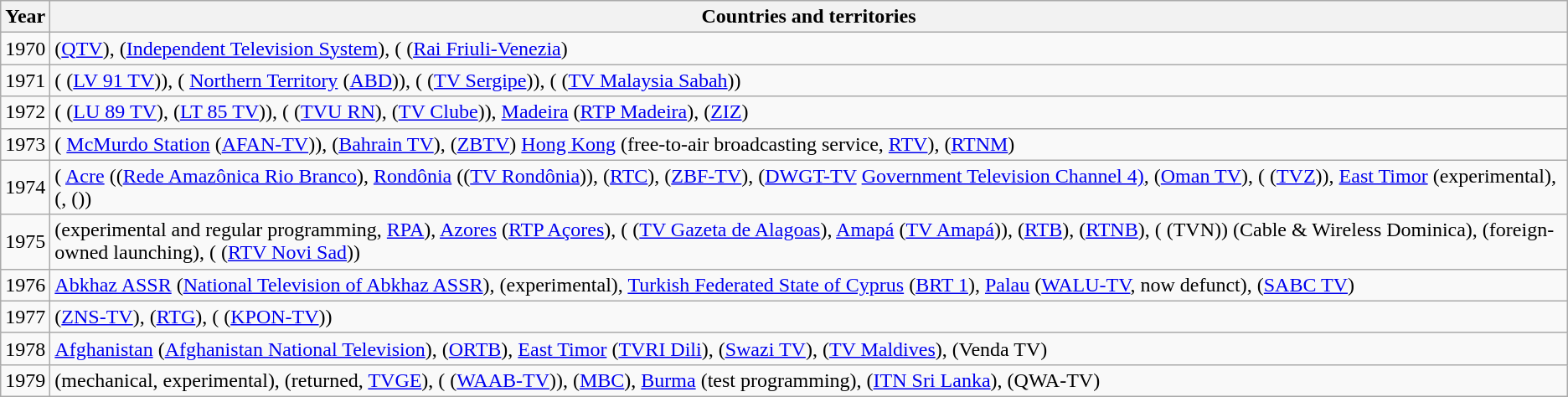<table class="wikitable">
<tr>
<th>Year</th>
<th>Countries and territories</th>
</tr>
<tr>
<td>1970</td>
<td> (<a href='#'>QTV</a>),  (<a href='#'>Independent Television System</a>),  ( (<a href='#'>Rai Friuli-Venezia</a>)</td>
</tr>
<tr>
<td>1971</td>
<td> ( (<a href='#'>LV 91 TV</a>)),  ( <a href='#'>Northern Territory</a> (<a href='#'>ABD</a>)),  ( (<a href='#'>TV Sergipe</a>)),  ( (<a href='#'>TV Malaysia Sabah</a>))</td>
</tr>
<tr>
<td>1972</td>
<td> ( (<a href='#'>LU 89 TV</a>),  (<a href='#'>LT 85 TV</a>)),  ( (<a href='#'>TVU RN</a>),  (<a href='#'>TV Clube</a>)),  <a href='#'>Madeira</a> (<a href='#'>RTP Madeira</a>),  (<a href='#'>ZIZ</a>)</td>
</tr>
<tr>
<td>1973</td>
<td> ( <a href='#'>McMurdo Station</a> (<a href='#'>AFAN-TV</a>)),  (<a href='#'>Bahrain TV</a>),  (<a href='#'>ZBTV</a>)  <a href='#'>Hong Kong</a> (free-to-air broadcasting service, <a href='#'>RTV</a>),  (<a href='#'>RTNM</a>)</td>
</tr>
<tr>
<td>1974</td>
<td> ( <a href='#'>Acre</a> ((<a href='#'>Rede Amazônica Rio Branco</a>),  <a href='#'>Rondônia</a> ((<a href='#'>TV Rondônia</a>)),  (<a href='#'>RTC</a>),  (<a href='#'>ZBF-TV</a>),  (<a href='#'>DWGT-TV</a> <a href='#'>Government Television Channel 4)</a>,  (<a href='#'>Oman TV</a>),  ( (<a href='#'>TVZ</a>)),  <a href='#'>East Timor</a> (experimental),  (, ())</td>
</tr>
<tr>
<td>1975</td>
<td> (experimental and regular programming, <a href='#'>RPA</a>),  <a href='#'>Azores</a> (<a href='#'>RTP Açores</a>),  ( (<a href='#'>TV Gazeta de Alagoas</a>),  <a href='#'>Amapá</a> (<a href='#'>TV Amapá</a>)),  (<a href='#'>RTB</a>),  (<a href='#'>RTNB</a>),  ( (TVN))  (Cable & Wireless Dominica),  (foreign-owned launching),  ( (<a href='#'>RTV Novi Sad</a>))</td>
</tr>
<tr>
<td>1976</td>
<td> <a href='#'>Abkhaz ASSR</a> (<a href='#'>National Television of Abkhaz ASSR</a>),  (experimental),  <a href='#'>Turkish Federated State of Cyprus</a> (<a href='#'>BRT 1</a>),  <a href='#'>Palau</a> (<a href='#'>WALU-TV</a>, now defunct),  (<a href='#'>SABC TV</a>)</td>
</tr>
<tr>
<td>1977</td>
<td> (<a href='#'>ZNS-TV</a>),  (<a href='#'>RTG</a>),  ( (<a href='#'>KPON-TV</a>))</td>
</tr>
<tr>
<td>1978</td>
<td> <a href='#'>Afghanistan</a> (<a href='#'>Afghanistan National Television</a>),  (<a href='#'>ORTB</a>),  <a href='#'>East Timor</a> (<a href='#'>TVRI Dili</a>),  (<a href='#'>Swazi TV</a>),  (<a href='#'>TV Maldives</a>),  (Venda TV)</td>
</tr>
<tr>
<td>1979</td>
<td> (mechanical, experimental),  (returned, <a href='#'>TVGE</a>),  ( (<a href='#'>WAAB-TV</a>)),  (<a href='#'>MBC</a>),  <a href='#'>Burma</a> (test programming),  (<a href='#'>ITN Sri Lanka</a>),  (QWA-TV)</td>
</tr>
</table>
